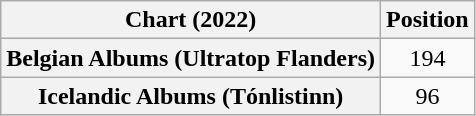<table class="wikitable sortable plainrowheaders" style="text-align:center">
<tr>
<th scope="col">Chart (2022)</th>
<th scope="col">Position</th>
</tr>
<tr>
<th scope="row">Belgian Albums (Ultratop Flanders)</th>
<td>194</td>
</tr>
<tr>
<th scope="row">Icelandic Albums (Tónlistinn)</th>
<td>96</td>
</tr>
</table>
